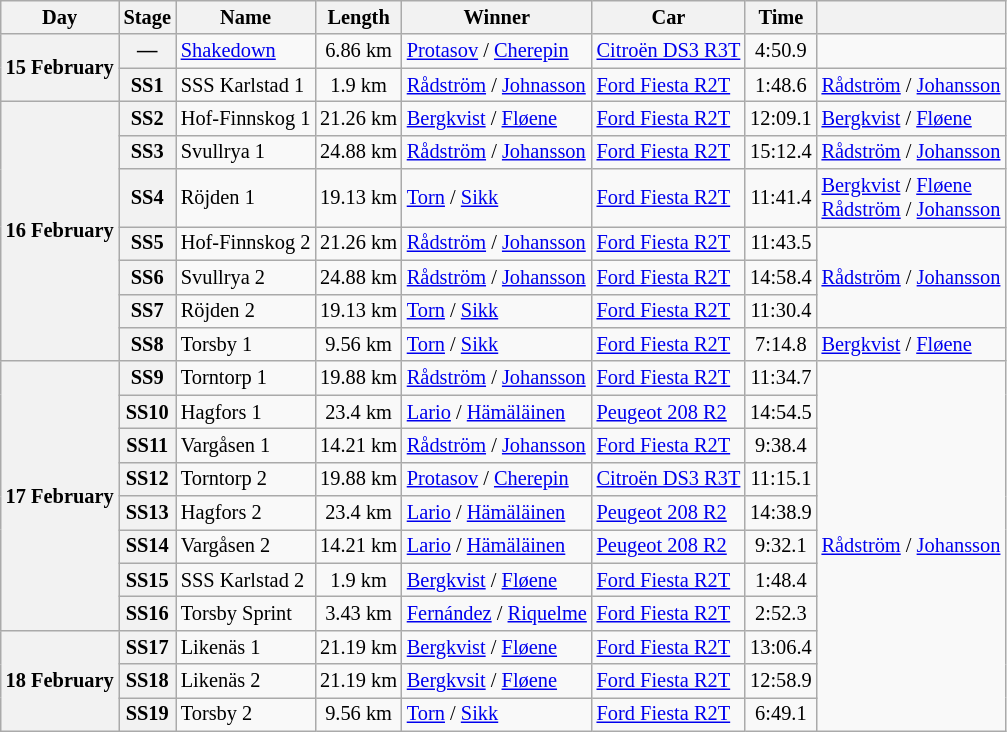<table class="wikitable" style="font-size: 85%;">
<tr>
<th>Day</th>
<th>Stage</th>
<th>Name</th>
<th>Length</th>
<th>Winner</th>
<th>Car</th>
<th>Time</th>
<th></th>
</tr>
<tr>
<th rowspan="2" nowrap>15 February</th>
<th>—</th>
<td nowrap><a href='#'>Shakedown</a></td>
<td align="center">6.86 km</td>
<td><a href='#'>Protasov</a> / <a href='#'>Cherepin</a></td>
<td nowrap><a href='#'>Citroën DS3 R3T</a></td>
<td align="center">4:50.9</td>
<td></td>
</tr>
<tr>
<th>SS1</th>
<td>SSS Karlstad 1</td>
<td align="center">1.9 km</td>
<td nowrap><a href='#'>Rådström</a> / <a href='#'>Johnasson</a></td>
<td><a href='#'>Ford Fiesta R2T</a></td>
<td align="center">1:48.6</td>
<td nowrap><a href='#'>Rådström</a> / <a href='#'>Johansson</a></td>
</tr>
<tr>
<th rowspan="7" nowrap>16 February</th>
<th>SS2</th>
<td>Hof-Finnskog 1</td>
<td align="center">21.26 km</td>
<td><a href='#'>Bergkvist</a> / <a href='#'>Fløene</a></td>
<td><a href='#'>Ford Fiesta R2T</a></td>
<td align="center">12:09.1</td>
<td><a href='#'>Bergkvist</a> / <a href='#'>Fløene</a></td>
</tr>
<tr>
<th>SS3</th>
<td>Svullrya 1</td>
<td align="center">24.88 km</td>
<td><a href='#'>Rådström</a> / <a href='#'>Johansson</a></td>
<td><a href='#'>Ford Fiesta R2T</a></td>
<td align="center">15:12.4</td>
<td><a href='#'>Rådström</a> / <a href='#'>Johansson</a></td>
</tr>
<tr>
<th>SS4</th>
<td>Röjden 1</td>
<td align="center">19.13 km</td>
<td><a href='#'>Torn</a> / <a href='#'>Sikk</a></td>
<td><a href='#'>Ford Fiesta R2T</a></td>
<td align="center">11:41.4</td>
<td><a href='#'>Bergkvist</a> / <a href='#'>Fløene</a> <br> <a href='#'>Rådström</a> / <a href='#'>Johansson</a></td>
</tr>
<tr>
<th>SS5</th>
<td>Hof-Finnskog 2</td>
<td align="center">21.26 km</td>
<td><a href='#'>Rådström</a> / <a href='#'>Johansson</a></td>
<td><a href='#'>Ford Fiesta R2T</a></td>
<td align="center">11:43.5</td>
<td rowspan="3"><a href='#'>Rådström</a> / <a href='#'>Johansson</a></td>
</tr>
<tr>
<th>SS6</th>
<td>Svullrya 2</td>
<td align="center">24.88 km</td>
<td><a href='#'>Rådström</a> / <a href='#'>Johansson</a></td>
<td><a href='#'>Ford Fiesta R2T</a></td>
<td align="center">14:58.4</td>
</tr>
<tr>
<th>SS7</th>
<td>Röjden 2</td>
<td align="center">19.13 km</td>
<td><a href='#'>Torn</a> / <a href='#'>Sikk</a></td>
<td><a href='#'>Ford Fiesta R2T</a></td>
<td align="center">11:30.4</td>
</tr>
<tr>
<th>SS8</th>
<td>Torsby 1</td>
<td align="center">9.56 km</td>
<td><a href='#'>Torn</a> / <a href='#'>Sikk</a></td>
<td><a href='#'>Ford Fiesta R2T</a></td>
<td align="center">7:14.8</td>
<td><a href='#'>Bergkvist</a> / <a href='#'>Fløene</a></td>
</tr>
<tr>
<th rowspan="8" nowrap>17 February</th>
<th>SS9</th>
<td>Torntorp 1</td>
<td align="center">19.88 km</td>
<td><a href='#'>Rådström</a> / <a href='#'>Johansson</a></td>
<td><a href='#'>Ford Fiesta R2T</a></td>
<td align="center">11:34.7</td>
<td rowspan="11"><a href='#'>Rådström</a> / <a href='#'>Johansson</a></td>
</tr>
<tr>
<th>SS10</th>
<td>Hagfors 1</td>
<td align="center">23.4 km</td>
<td><a href='#'>Lario</a> / <a href='#'>Hämäläinen</a></td>
<td><a href='#'>Peugeot 208 R2</a></td>
<td align="center">14:54.5</td>
</tr>
<tr>
<th>SS11</th>
<td>Vargåsen 1</td>
<td align="center">14.21 km</td>
<td><a href='#'>Rådström</a> / <a href='#'>Johansson</a></td>
<td><a href='#'>Ford Fiesta R2T</a></td>
<td align="center">9:38.4</td>
</tr>
<tr>
<th>SS12</th>
<td>Torntorp 2</td>
<td align="center">19.88 km</td>
<td><a href='#'>Protasov</a> / <a href='#'>Cherepin</a></td>
<td><a href='#'>Citroën DS3 R3T</a></td>
<td align="center">11:15.1</td>
</tr>
<tr>
<th>SS13</th>
<td>Hagfors 2</td>
<td align="center">23.4 km</td>
<td><a href='#'>Lario</a> / <a href='#'>Hämäläinen</a></td>
<td><a href='#'>Peugeot 208 R2</a></td>
<td align="center">14:38.9</td>
</tr>
<tr>
<th>SS14</th>
<td>Vargåsen 2</td>
<td align="center">14.21 km</td>
<td><a href='#'>Lario</a> / <a href='#'>Hämäläinen</a></td>
<td><a href='#'>Peugeot 208 R2</a></td>
<td align="center">9:32.1</td>
</tr>
<tr>
<th>SS15</th>
<td>SSS Karlstad 2</td>
<td align="center">1.9 km</td>
<td><a href='#'>Bergkvist</a> / <a href='#'>Fløene</a></td>
<td><a href='#'>Ford Fiesta R2T</a></td>
<td align="center">1:48.4</td>
</tr>
<tr>
<th>SS16</th>
<td>Torsby Sprint</td>
<td align="center">3.43 km</td>
<td><a href='#'>Fernández</a> / <a href='#'>Riquelme</a></td>
<td><a href='#'>Ford Fiesta R2T</a></td>
<td align="center">2:52.3</td>
</tr>
<tr>
<th rowspan="3" nowrap>18 February</th>
<th>SS17</th>
<td>Likenäs 1</td>
<td align="center">21.19 km</td>
<td><a href='#'>Bergkvist</a> / <a href='#'>Fløene</a></td>
<td><a href='#'>Ford Fiesta R2T</a></td>
<td align="center">13:06.4</td>
</tr>
<tr>
<th>SS18</th>
<td>Likenäs 2</td>
<td align="center">21.19 km</td>
<td><a href='#'>Bergkvsit</a> / <a href='#'>Fløene</a></td>
<td><a href='#'>Ford Fiesta R2T</a></td>
<td align="center">12:58.9</td>
</tr>
<tr>
<th>SS19</th>
<td>Torsby 2</td>
<td align="center">9.56 km</td>
<td><a href='#'>Torn</a> / <a href='#'>Sikk</a></td>
<td><a href='#'>Ford Fiesta R2T</a></td>
<td align="center">6:49.1</td>
</tr>
</table>
